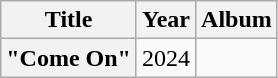<table class="wikitable plainrowheaders" style="text-align:center">
<tr>
<th scope="col">Title</th>
<th scope="col">Year</th>
<th scope="col">Album</th>
</tr>
<tr>
<th scope="row">"Come On" <br></th>
<td>2024</td>
<td></td>
</tr>
</table>
